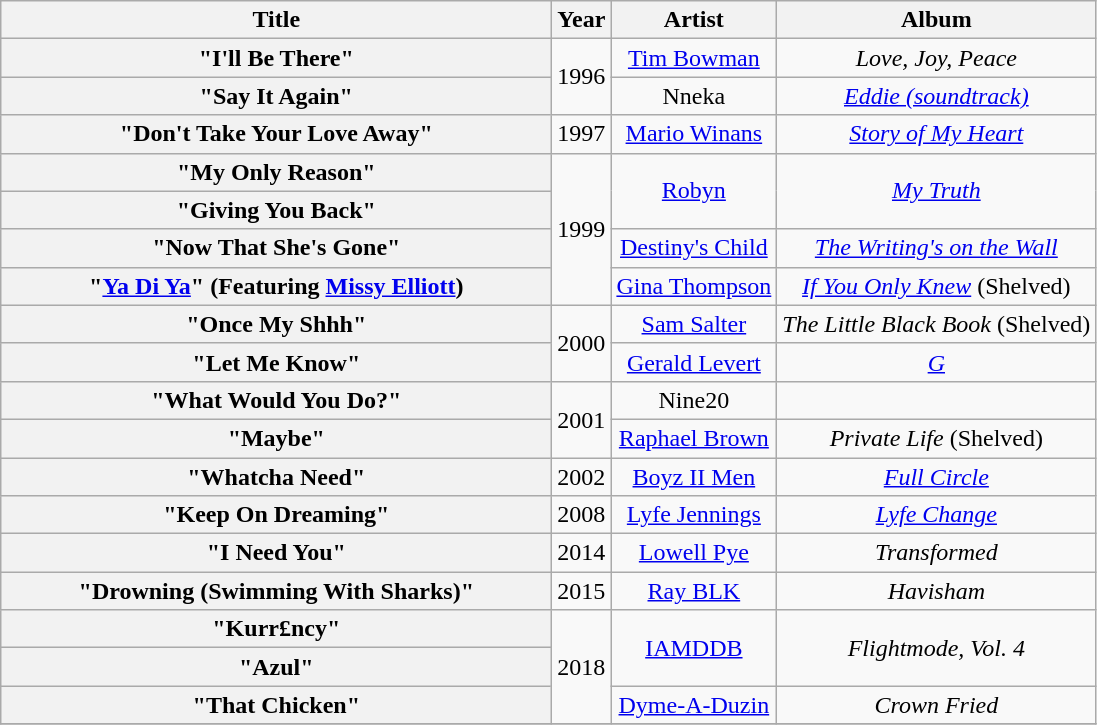<table class="wikitable plainrowheaders" style="text-align:center;">
<tr>
<th scope="col" style="width:22.5em;">Title</th>
<th scope="col">Year</th>
<th scope="col">Artist</th>
<th scope="col">Album</th>
</tr>
<tr>
<th scope="row">"I'll Be There"</th>
<td rowspan="2">1996</td>
<td><a href='#'>Tim Bowman</a></td>
<td><em>Love, Joy, Peace</em></td>
</tr>
<tr>
<th scope="row">"Say It Again" </th>
<td>Nneka</td>
<td><em><a href='#'>Eddie (soundtrack)</a></em></td>
</tr>
<tr>
<th scope="row">"Don't Take Your Love Away"</th>
<td>1997</td>
<td><a href='#'>Mario Winans</a></td>
<td><em><a href='#'>Story of My Heart</a></em></td>
</tr>
<tr>
<th scope="row">"My Only Reason" </th>
<td rowspan="4">1999</td>
<td rowspan="2"><a href='#'>Robyn</a></td>
<td rowspan="2"><em><a href='#'>My Truth</a></em></td>
</tr>
<tr>
<th scope="row">"Giving You Back"</th>
</tr>
<tr>
<th scope="row">"Now That She's Gone" </th>
<td><a href='#'>Destiny's Child</a></td>
<td><em><a href='#'>The Writing's on the Wall</a></em></td>
</tr>
<tr>
<th scope="row">"<a href='#'>Ya Di Ya</a>" (Featuring <a href='#'>Missy Elliott</a>) </th>
<td><a href='#'>Gina Thompson</a></td>
<td><em><a href='#'>If You Only Knew</a></em> (Shelved)</td>
</tr>
<tr>
<th scope="row">"Once My Shhh"</th>
<td rowspan="2">2000</td>
<td><a href='#'>Sam Salter</a></td>
<td><em>The Little Black Book</em> (Shelved)</td>
</tr>
<tr>
<th scope="row">"Let Me Know"</th>
<td><a href='#'>Gerald Levert</a></td>
<td><em><a href='#'>G</a></em></td>
</tr>
<tr>
<th scope="row">"What Would You Do?" </th>
<td rowspan="2">2001</td>
<td>Nine20</td>
<td></td>
</tr>
<tr>
<th scope="row">"Maybe"</th>
<td><a href='#'>Raphael Brown</a></td>
<td><em>Private Life</em> (Shelved)</td>
</tr>
<tr>
<th scope="row">"Whatcha Need"</th>
<td>2002</td>
<td><a href='#'>Boyz II Men</a></td>
<td><em><a href='#'>Full Circle</a></em></td>
</tr>
<tr>
<th scope="row">"Keep On Dreaming"</th>
<td>2008</td>
<td><a href='#'>Lyfe Jennings</a></td>
<td><em><a href='#'>Lyfe Change</a></em></td>
</tr>
<tr>
<th scope="row">"I Need You"</th>
<td>2014</td>
<td><a href='#'>Lowell Pye</a></td>
<td><em>Transformed</em></td>
</tr>
<tr>
<th scope="row">"Drowning (Swimming With Sharks)"</th>
<td>2015</td>
<td><a href='#'>Ray BLK</a></td>
<td><em>Havisham</em></td>
</tr>
<tr>
<th scope="row">"Kurr£ncy" </th>
<td rowspan="3">2018</td>
<td rowspan="2"><a href='#'>IAMDDB</a></td>
<td rowspan="2"><em>Flightmode, Vol. 4</em></td>
</tr>
<tr>
<th scope="row">"Azul"</th>
</tr>
<tr>
<th scope="row">"That Chicken"</th>
<td><a href='#'>Dyme-A-Duzin</a></td>
<td><em>Crown Fried</em></td>
</tr>
<tr>
</tr>
</table>
